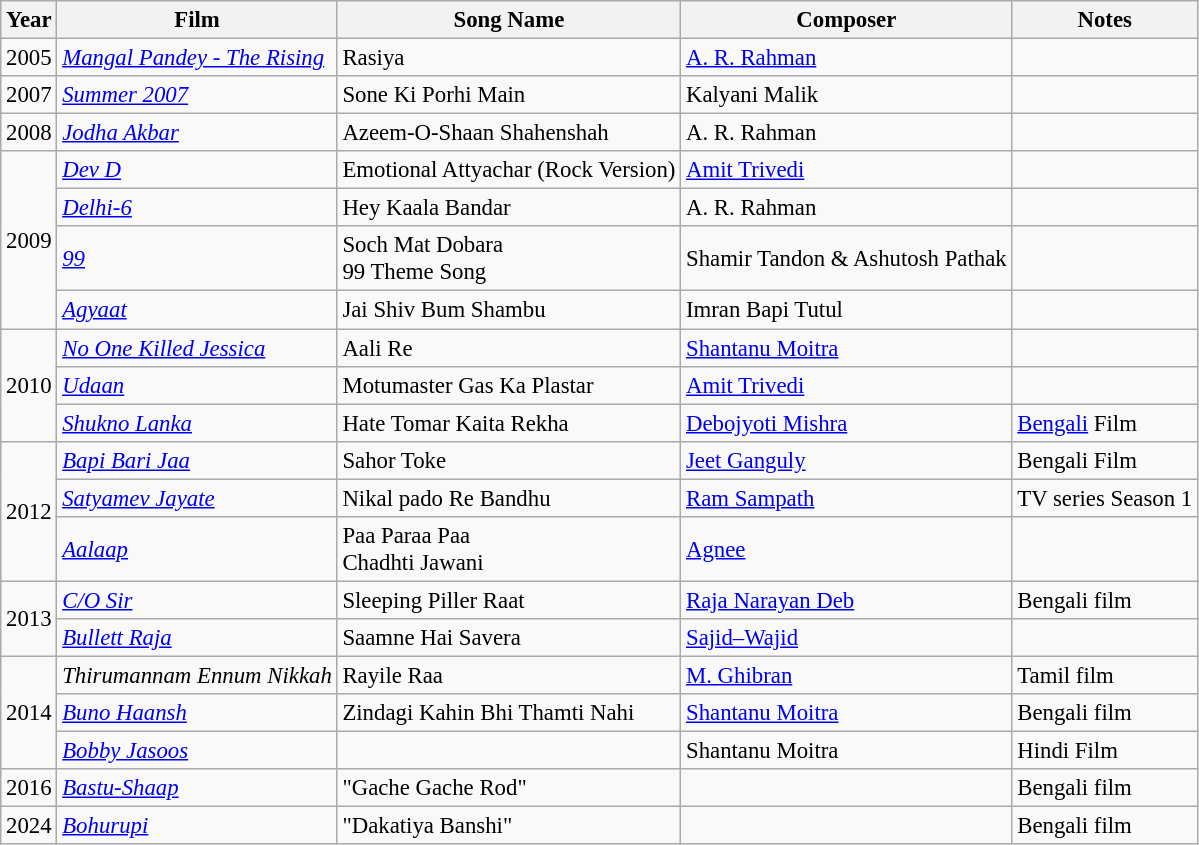<table class="wikitable" style="font-size: 95%;">
<tr>
<th>Year</th>
<th>Film</th>
<th>Song Name</th>
<th>Composer</th>
<th>Notes</th>
</tr>
<tr>
<td>2005</td>
<td><em><a href='#'>Mangal Pandey - The Rising</a></em></td>
<td>Rasiya</td>
<td><a href='#'>A. R. Rahman</a></td>
<td></td>
</tr>
<tr>
<td>2007</td>
<td><em><a href='#'>Summer 2007</a></em></td>
<td>Sone Ki Porhi Main</td>
<td>Kalyani Malik</td>
<td></td>
</tr>
<tr>
<td>2008</td>
<td><em><a href='#'>Jodha Akbar</a></em></td>
<td>Azeem-O-Shaan Shahenshah</td>
<td>A. R. Rahman</td>
<td></td>
</tr>
<tr>
<td rowspan="4">2009</td>
<td><em><a href='#'>Dev D</a></em></td>
<td>Emotional Attyachar (Rock Version)</td>
<td><a href='#'>Amit Trivedi</a></td>
<td></td>
</tr>
<tr>
<td><em><a href='#'>Delhi-6</a></em></td>
<td>Hey Kaala Bandar</td>
<td>A. R. Rahman</td>
<td></td>
</tr>
<tr>
<td><em><a href='#'>99</a></em></td>
<td>Soch Mat Dobara<br>99 Theme Song</td>
<td>Shamir Tandon & Ashutosh Pathak</td>
<td></td>
</tr>
<tr>
<td><em><a href='#'>Agyaat</a></em></td>
<td>Jai Shiv Bum Shambu</td>
<td>Imran Bapi Tutul</td>
<td></td>
</tr>
<tr>
<td rowspan="3">2010</td>
<td><em><a href='#'>No One Killed Jessica</a></em></td>
<td>Aali Re</td>
<td><a href='#'>Shantanu Moitra</a></td>
<td></td>
</tr>
<tr>
<td><em><a href='#'>Udaan</a></em></td>
<td>Motumaster Gas Ka Plastar</td>
<td><a href='#'>Amit Trivedi</a></td>
<td></td>
</tr>
<tr>
<td><em><a href='#'>Shukno Lanka</a></em></td>
<td>Hate Tomar Kaita Rekha</td>
<td><a href='#'>Debojyoti Mishra</a></td>
<td><a href='#'>Bengali</a> Film</td>
</tr>
<tr>
<td rowspan="3">2012</td>
<td><em><a href='#'>Bapi Bari Jaa</a></em></td>
<td>Sahor Toke</td>
<td><a href='#'>Jeet Ganguly</a></td>
<td>Bengali Film</td>
</tr>
<tr>
<td><em><a href='#'>Satyamev Jayate</a></em></td>
<td>Nikal pado Re Bandhu</td>
<td><a href='#'>Ram Sampath</a></td>
<td>TV series Season 1</td>
</tr>
<tr>
<td><em><a href='#'>Aalaap</a></em></td>
<td>Paa Paraa Paa<br>Chadhti Jawani</td>
<td><a href='#'>Agnee</a></td>
<td></td>
</tr>
<tr>
<td rowspan="2">2013</td>
<td><em><a href='#'>C/O Sir</a></em></td>
<td>Sleeping Piller Raat</td>
<td><a href='#'>Raja Narayan Deb</a></td>
<td>Bengali film</td>
</tr>
<tr>
<td><em><a href='#'>Bullett Raja</a></em></td>
<td>Saamne Hai Savera</td>
<td><a href='#'>Sajid–Wajid</a></td>
<td></td>
</tr>
<tr>
<td rowspan="3">2014</td>
<td><em>Thirumannam Ennum Nikkah</em></td>
<td>Rayile Raa</td>
<td><a href='#'>M. Ghibran</a></td>
<td>Tamil film</td>
</tr>
<tr>
<td><em><a href='#'>Buno Haansh</a></em></td>
<td>Zindagi Kahin Bhi Thamti Nahi</td>
<td><a href='#'>Shantanu Moitra</a></td>
<td>Bengali film</td>
</tr>
<tr>
<td><em><a href='#'>Bobby Jasoos</a></em></td>
<td></td>
<td>Shantanu Moitra</td>
<td>Hindi Film</td>
</tr>
<tr>
<td>2016</td>
<td><em><a href='#'>Bastu-Shaap</a></em></td>
<td>"Gache Gache Rod"</td>
<td></td>
<td>Bengali film</td>
</tr>
<tr>
<td>2024</td>
<td><em><a href='#'>Bohurupi</a></em></td>
<td>"Dakatiya Banshi"</td>
<td></td>
<td>Bengali film</td>
</tr>
</table>
